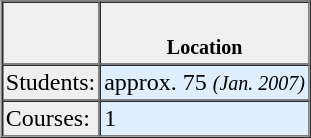<table border="1" cellpadding="2" cellspacing="0" style="float:right; empty-cells:show; margin-left:1em;">
<tr ---->
<td bgcolor="#efefef" align="center" colspan=1></td>
<td bgcolor="#efefef" align="center" colspan=2> <br><small><strong>Location</strong></small></td>
</tr>
<tr ---->
<td bgcolor="#efefef">Students:</td>
<td bgcolor="#dfefff">approx. 75 <small><em>(Jan. 2007)</em></small></td>
</tr>
<tr ---->
<td bgcolor="#efefef">Courses:</td>
<td bgcolor="#dfefff">1</td>
</tr>
</table>
